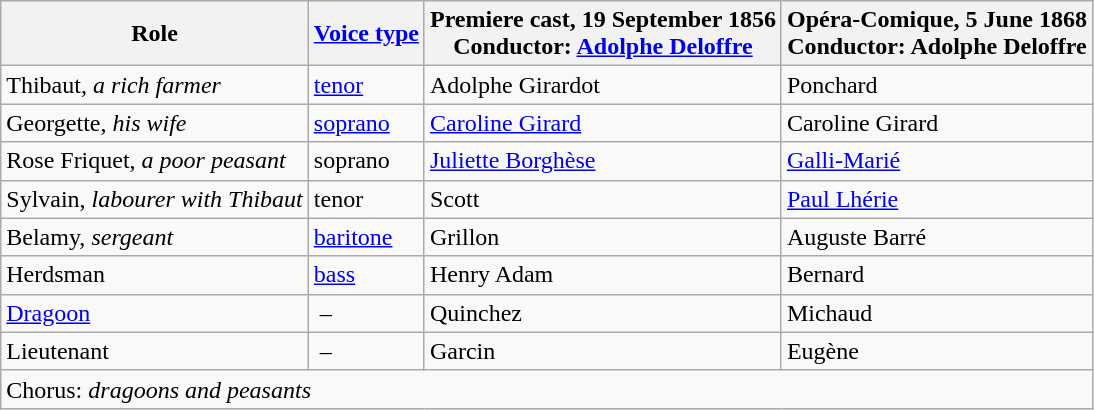<table class="wikitable">
<tr>
<th>Role</th>
<th><a href='#'>Voice type</a><br></th>
<th>Premiere cast, 19 September 1856<br>Conductor: <a href='#'>Adolphe Deloffre</a></th>
<th>Opéra-Comique, 5 June 1868<br>Conductor: Adolphe Deloffre</th>
</tr>
<tr>
<td>Thibaut, <em>a rich farmer</em></td>
<td><a href='#'>tenor</a></td>
<td>Adolphe Girardot</td>
<td>Ponchard</td>
</tr>
<tr>
<td>Georgette, <em>his wife</em></td>
<td><a href='#'>soprano</a></td>
<td><a href='#'>Caroline Girard</a></td>
<td>Caroline Girard</td>
</tr>
<tr>
<td>Rose Friquet, <em>a poor peasant</em></td>
<td>soprano</td>
<td><a href='#'>Juliette Borghèse</a></td>
<td><a href='#'>Galli-Marié</a></td>
</tr>
<tr>
<td>Sylvain, <em>labourer with Thibaut</em></td>
<td>tenor</td>
<td>Scott</td>
<td><a href='#'>Paul Lhérie</a></td>
</tr>
<tr>
<td>Belamy, <em>sergeant</em></td>
<td><a href='#'>baritone</a></td>
<td>Grillon</td>
<td>Auguste Barré</td>
</tr>
<tr>
<td>Herdsman</td>
<td><a href='#'>bass</a></td>
<td>Henry Adam</td>
<td>Bernard</td>
</tr>
<tr>
<td><a href='#'>Dragoon</a></td>
<td> –</td>
<td>Quinchez</td>
<td>Michaud</td>
</tr>
<tr>
<td>Lieutenant</td>
<td> –</td>
<td>Garcin</td>
<td>Eugène</td>
</tr>
<tr>
<td colspan="4">Chorus: <em>dragoons and peasants</em></td>
</tr>
</table>
